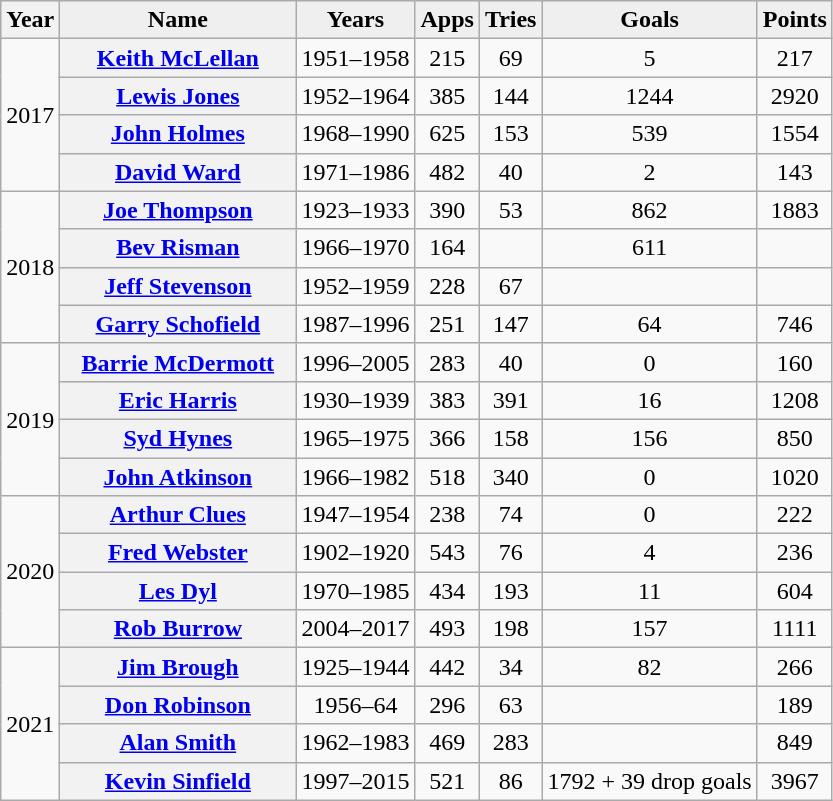<table class="wikitable sortable plainrowheaders" style="text-align: center">
<tr bgcolor="#efefef">
<th scope="col">Year</th>
<th style="background-color:#efefef;" width=150>Name</th>
<th style="background-color:#efefef;">Years</th>
<th style="background-color:#efefef;">Apps</th>
<th style="background-color:#efefef;">Tries</th>
<th style="background-color:#efefef;" style="width: 60px;">Goals</th>
<th style="background-color:#efefef;" class="unsortable">Points</th>
</tr>
<tr>
<td rowspan=4>2017</td>
<th> <a href='#'>Keith McLellan</a></th>
<td>1951–1958</td>
<td>215</td>
<td>69</td>
<td>5</td>
<td>217</td>
</tr>
<tr>
<th> <a href='#'>Lewis Jones</a></th>
<td>1952–1964</td>
<td>385</td>
<td>144</td>
<td>1244</td>
<td>2920</td>
</tr>
<tr>
<th> <a href='#'>John Holmes</a></th>
<td>1968–1990</td>
<td>625</td>
<td>153</td>
<td>539</td>
<td>1554</td>
</tr>
<tr>
<th> <a href='#'>David Ward</a></th>
<td>1971–1986</td>
<td>482</td>
<td>40</td>
<td>2</td>
<td>143</td>
</tr>
<tr>
<td rowspan=4>2018</td>
<th> <a href='#'>Joe Thompson</a></th>
<td>1923–1933</td>
<td>390</td>
<td>53</td>
<td>862</td>
<td>1883</td>
</tr>
<tr>
<th> <a href='#'>Bev Risman</a></th>
<td>1966–1970</td>
<td>164</td>
<td></td>
<td>611</td>
<td></td>
</tr>
<tr>
<th> <a href='#'>Jeff Stevenson</a></th>
<td>1952–1959</td>
<td>228</td>
<td>67</td>
<td></td>
<td></td>
</tr>
<tr>
<th> <a href='#'>Garry Schofield</a></th>
<td>1987–1996</td>
<td>251</td>
<td>147</td>
<td>64</td>
<td>746</td>
</tr>
<tr>
<td rowspan=4>2019</td>
<th> <a href='#'>Barrie McDermott</a></th>
<td>1996–2005</td>
<td>283</td>
<td>40</td>
<td>0</td>
<td>160</td>
</tr>
<tr>
<th> <a href='#'>Eric Harris</a></th>
<td>1930–1939</td>
<td>383</td>
<td>391</td>
<td>16</td>
<td>1208</td>
</tr>
<tr>
<th> <a href='#'>Syd Hynes</a></th>
<td>1965–1975</td>
<td>366</td>
<td>158</td>
<td>156</td>
<td>850</td>
</tr>
<tr>
<th> <a href='#'>John Atkinson</a></th>
<td>1966–1982</td>
<td>518</td>
<td>340</td>
<td>0</td>
<td>1020</td>
</tr>
<tr>
<td rowspan=4>2020</td>
<th> <a href='#'>Arthur Clues</a></th>
<td>1947–1954</td>
<td>238</td>
<td>74</td>
<td>0</td>
<td>222</td>
</tr>
<tr>
<th> <a href='#'>Fred Webster</a></th>
<td>1902–1920</td>
<td>543</td>
<td>76</td>
<td>4</td>
<td>236</td>
</tr>
<tr>
<th> <a href='#'>Les Dyl</a></th>
<td>1970–1985</td>
<td>434</td>
<td>193</td>
<td>11</td>
<td>604</td>
</tr>
<tr>
<th> <a href='#'>Rob Burrow</a></th>
<td>2004–2017</td>
<td>493</td>
<td>198</td>
<td>157</td>
<td>1111</td>
</tr>
<tr>
<td rowspan=4>2021</td>
<th> <a href='#'>Jim Brough</a></th>
<td>1925–1944</td>
<td>442</td>
<td>34</td>
<td>82</td>
<td>266</td>
</tr>
<tr>
<th> <a href='#'>Don Robinson</a></th>
<td>1956–64</td>
<td>296</td>
<td>63</td>
<td></td>
<td>189</td>
</tr>
<tr>
<th> <a href='#'>Alan Smith</a></th>
<td>1962–1983</td>
<td>469</td>
<td>283</td>
<td></td>
<td>849</td>
</tr>
<tr>
<th> <a href='#'>Kevin Sinfield</a></th>
<td>1997–2015</td>
<td>521</td>
<td>86</td>
<td>1792 + 39 drop goals</td>
<td>3967</td>
</tr>
</table>
